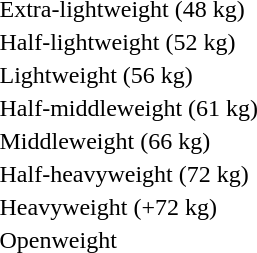<table>
<tr>
<td rowspan=2>Extra-lightweight (48 kg)<br></td>
<td rowspan=2></td>
<td rowspan=2></td>
<td></td>
</tr>
<tr>
<td></td>
</tr>
<tr>
<td rowspan=2>Half-lightweight (52 kg)<br></td>
<td rowspan=2></td>
<td rowspan=2></td>
<td></td>
</tr>
<tr>
<td></td>
</tr>
<tr>
<td rowspan=2>Lightweight (56 kg)<br></td>
<td rowspan=2></td>
<td rowspan=2></td>
<td></td>
</tr>
<tr>
<td></td>
</tr>
<tr>
<td rowspan=2>Half-middleweight (61 kg)<br></td>
<td rowspan=2></td>
<td rowspan=2></td>
<td></td>
</tr>
<tr>
<td></td>
</tr>
<tr>
<td rowspan=2>Middleweight (66 kg)<br></td>
<td rowspan=2></td>
<td rowspan=2></td>
<td></td>
</tr>
<tr>
<td></td>
</tr>
<tr>
<td rowspan=2>Half-heavyweight (72 kg)<br></td>
<td rowspan=2></td>
<td rowspan=2></td>
<td></td>
</tr>
<tr>
<td></td>
</tr>
<tr>
<td rowspan=2>Heavyweight (+72 kg)<br></td>
<td rowspan=2></td>
<td rowspan=2></td>
<td></td>
</tr>
<tr>
<td></td>
</tr>
<tr>
<td rowspan=2>Openweight<br></td>
<td rowspan=2></td>
<td rowspan=2></td>
<td></td>
</tr>
<tr>
<td></td>
</tr>
</table>
